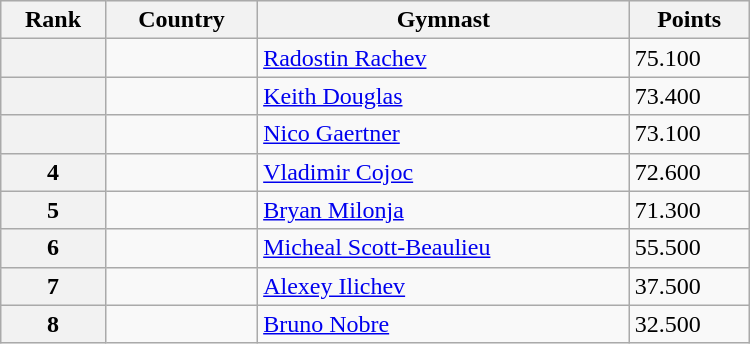<table class="wikitable" width=500>
<tr bgcolor="#efefef">
<th>Rank</th>
<th>Country</th>
<th>Gymnast</th>
<th>Points</th>
</tr>
<tr>
<th></th>
<td></td>
<td><a href='#'>Radostin Rachev</a></td>
<td>75.100</td>
</tr>
<tr>
<th></th>
<td></td>
<td><a href='#'>Keith Douglas</a></td>
<td>73.400</td>
</tr>
<tr>
<th></th>
<td></td>
<td><a href='#'>Nico Gaertner</a></td>
<td>73.100</td>
</tr>
<tr>
<th>4</th>
<td></td>
<td><a href='#'>Vladimir Cojoc</a></td>
<td>72.600</td>
</tr>
<tr>
<th>5</th>
<td></td>
<td><a href='#'>Bryan Milonja</a></td>
<td>71.300</td>
</tr>
<tr>
<th>6</th>
<td></td>
<td><a href='#'>Micheal Scott-Beaulieu</a></td>
<td>55.500</td>
</tr>
<tr>
<th>7</th>
<td></td>
<td><a href='#'>Alexey Ilichev</a></td>
<td>37.500</td>
</tr>
<tr>
<th>8</th>
<td></td>
<td><a href='#'>Bruno Nobre</a></td>
<td>32.500</td>
</tr>
</table>
